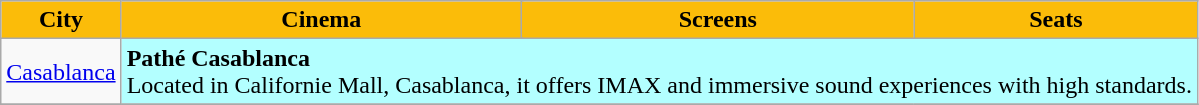<table class="wikitable sortable mw-collapsible mw-collapsed">
<tr>
<th style="background: #FBBC09;">City</th>
<th colspan="2" style="background: #FBBC09;">Cinema</th>
<th style="background: #FBBC09;">Screens</th>
<th style="background: #FBBC09;">Seats</th>
</tr>
<tr>
<td><a href='#'>Casablanca</a></td>
<td colspan="4" style="background: #B3FFFF;"><strong>Pathé Casablanca</strong><br>Located in Californie Mall, Casablanca, it offers IMAX and immersive sound experiences with high standards.</td>
</tr>
<tr>
</tr>
</table>
